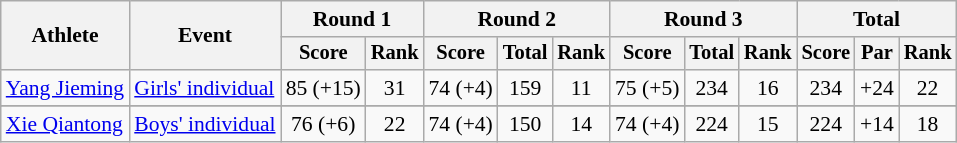<table class="wikitable" style="font-size:90%">
<tr>
<th rowspan="2">Athlete</th>
<th rowspan="2">Event</th>
<th colspan="2">Round 1</th>
<th colspan="3">Round 2</th>
<th colspan="3">Round 3</th>
<th colspan="3">Total</th>
</tr>
<tr style="font-size:95%">
<th>Score</th>
<th>Rank</th>
<th>Score</th>
<th>Total</th>
<th>Rank</th>
<th>Score</th>
<th>Total</th>
<th>Rank</th>
<th>Score</th>
<th>Par</th>
<th>Rank</th>
</tr>
<tr align=center>
<td align=left><a href='#'>Yang Jieming</a></td>
<td align=left><a href='#'>Girls' individual</a></td>
<td>85 (+15)</td>
<td>31</td>
<td>74 (+4)</td>
<td>159</td>
<td>11</td>
<td>75 (+5)</td>
<td>234</td>
<td>16</td>
<td>234</td>
<td>+24</td>
<td>22</td>
</tr>
<tr>
</tr>
<tr align=center>
<td align=left><a href='#'>Xie Qiantong</a></td>
<td align=left><a href='#'>Boys' individual</a></td>
<td>76 (+6)</td>
<td>22</td>
<td>74 (+4)</td>
<td>150</td>
<td>14</td>
<td>74 (+4)</td>
<td>224</td>
<td>15</td>
<td>224</td>
<td>+14</td>
<td>18</td>
</tr>
</table>
